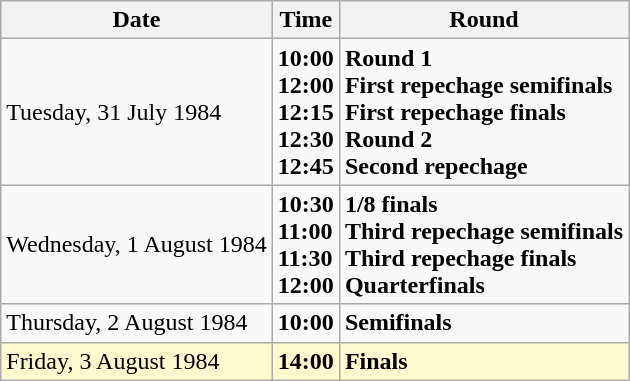<table class="wikitable">
<tr>
<th>Date</th>
<th>Time</th>
<th>Round</th>
</tr>
<tr>
<td>Tuesday, 31 July 1984</td>
<td><strong>10:00</strong><br><strong>12:00</strong><br><strong>12:15</strong><br><strong>12:30</strong><br><strong>12:45</strong></td>
<td><strong>Round 1</strong><br><strong>First repechage semifinals</strong><br><strong>First repechage finals</strong><br><strong>Round 2</strong><br><strong>Second repechage</strong></td>
</tr>
<tr>
<td>Wednesday, 1 August 1984</td>
<td><strong>10:30</strong><br><strong>11:00</strong><br><strong>11:30</strong><br><strong>12:00</strong></td>
<td><strong>1/8 finals</strong><br><strong>Third repechage semifinals</strong><br><strong>Third repechage finals</strong><br><strong>Quarterfinals</strong></td>
</tr>
<tr>
<td>Thursday, 2 August 1984</td>
<td><strong>10:00</strong></td>
<td><strong>Semifinals</strong></td>
</tr>
<tr style=background:lemonchiffon>
<td>Friday, 3 August 1984</td>
<td><strong>14:00</strong></td>
<td><strong>Finals</strong></td>
</tr>
</table>
